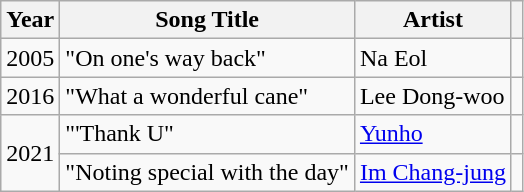<table class="wikitable sortable plainrowheaders">
<tr>
<th scope="col">Year</th>
<th scope="col">Song Title</th>
<th scope="col">Artist</th>
<th scope="col" class="unsortable"></th>
</tr>
<tr>
<td>2005</td>
<td>"On one's way back"</td>
<td>Na Eol</td>
<td></td>
</tr>
<tr>
<td>2016</td>
<td>"What a wonderful cane"</td>
<td>Lee Dong-woo</td>
<td style="text-align:center"></td>
</tr>
<tr>
<td rowspan="2">2021</td>
<td>"'Thank U"</td>
<td><a href='#'>Yunho</a></td>
<td style="text-align:center"></td>
</tr>
<tr>
<td>"Noting special with the day"</td>
<td><a href='#'>Im Chang-jung</a></td>
<td style="text-align:center"></td>
</tr>
</table>
